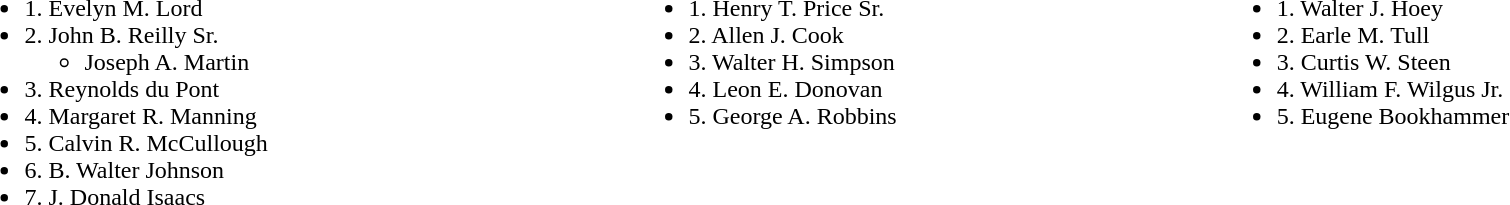<table width=100%>
<tr valign=top>
<td><br><ul><li>1. Evelyn M. Lord</li><li>2. John B. Reilly Sr.<ul><li>Joseph A. Martin</li></ul></li><li>3. Reynolds du Pont</li><li>4. Margaret R. Manning</li><li>5. Calvin R. McCullough</li><li>6. B. Walter Johnson</li><li>7. J. Donald Isaacs</li></ul></td>
<td><br><ul><li>1. Henry T. Price Sr.</li><li>2. Allen J. Cook</li><li>3. Walter H. Simpson</li><li>4. Leon E. Donovan</li><li>5. George A. Robbins</li></ul></td>
<td><br><ul><li>1. Walter J. Hoey</li><li>2. Earle M. Tull</li><li>3. Curtis W. Steen</li><li>4. William F. Wilgus Jr.</li><li>5. Eugene Bookhammer</li></ul></td>
</tr>
</table>
